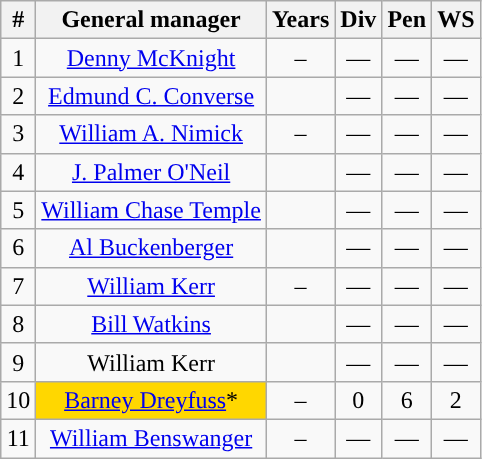<table class="wikitable" style="text-align:center">
<tr>
<th class="unsortable">#</th>
<th>General manager</th>
<th>Years</th>
<th>Div</th>
<th>Pen</th>
<th>WS</th>
</tr>
<tr>
<td>1</td>
<td><a href='#'>Denny McKnight</a></td>
<td>–</td>
<td>—</td>
<td>—</td>
<td>—</td>
</tr>
<tr>
<td>2</td>
<td><a href='#'>Edmund C. Converse</a></td>
<td></td>
<td>—</td>
<td>—</td>
<td>—</td>
</tr>
<tr>
<td>3</td>
<td><a href='#'>William A. Nimick</a></td>
<td>–</td>
<td>—</td>
<td>—</td>
<td>—</td>
</tr>
<tr>
<td>4</td>
<td><a href='#'>J. Palmer O'Neil</a></td>
<td></td>
<td>—</td>
<td>—</td>
<td>—</td>
</tr>
<tr>
<td>5</td>
<td><a href='#'>William Chase Temple</a></td>
<td></td>
<td>—</td>
<td>—</td>
<td>—</td>
</tr>
<tr>
<td>6</td>
<td><a href='#'>Al Buckenberger</a></td>
<td></td>
<td>—</td>
<td>—</td>
<td>—</td>
</tr>
<tr>
<td>7</td>
<td><a href='#'>William Kerr</a></td>
<td>–</td>
<td>—</td>
<td>—</td>
<td>—</td>
</tr>
<tr>
<td>8</td>
<td><a href='#'>Bill Watkins</a></td>
<td></td>
<td>—</td>
<td>—</td>
<td>—</td>
</tr>
<tr>
<td>9</td>
<td>William Kerr</td>
<td></td>
<td>—</td>
<td>—</td>
<td>—</td>
</tr>
<tr>
<td>10</td>
<td bgcolor="ffd700"><a href='#'>Barney Dreyfuss</a>*</td>
<td>–</td>
<td>0</td>
<td>6</td>
<td>2</td>
</tr>
<tr>
<td>11</td>
<td><a href='#'>William Benswanger</a></td>
<td>–</td>
<td>—</td>
<td>—</td>
<td>—</td>
</tr>
</table>
